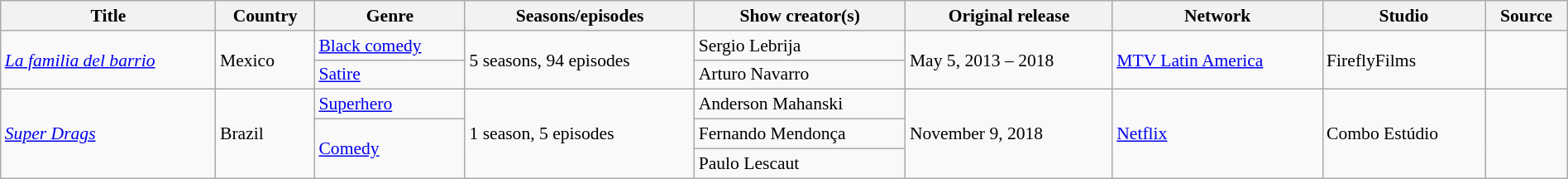<table class="wikitable sortable" style="text-align: left; font-size:90%; width:100%;">
<tr>
<th scope="col">Title</th>
<th scope="col">Country</th>
<th scope="col">Genre</th>
<th scope="col">Seasons/episodes</th>
<th scope="col">Show creator(s)</th>
<th scope="col">Original release</th>
<th scope="col">Network</th>
<th scope="col">Studio</th>
<th scope="col">Source</th>
</tr>
<tr>
<td rowspan="2"><em><a href='#'>La familia del barrio</a></em></td>
<td rowspan="2">Mexico</td>
<td><a href='#'>Black comedy</a></td>
<td rowspan="2">5 seasons, 94 episodes</td>
<td>Sergio Lebrija</td>
<td rowspan="2">May 5, 2013 – 2018</td>
<td rowspan="2"><a href='#'>MTV Latin America</a></td>
<td rowspan="2">FireflyFilms</td>
<td rowspan="2"></td>
</tr>
<tr>
<td><a href='#'>Satire</a></td>
<td>Arturo Navarro</td>
</tr>
<tr>
<td rowspan="3"><em><a href='#'>Super Drags</a></em></td>
<td rowspan="3">Brazil</td>
<td><a href='#'>Superhero</a></td>
<td rowspan="3">1 season, 5 episodes</td>
<td>Anderson Mahanski</td>
<td rowspan="3">November 9, 2018</td>
<td rowspan="3"><a href='#'>Netflix</a></td>
<td rowspan="3">Combo Estúdio</td>
<td rowspan="3"></td>
</tr>
<tr>
<td rowspan="2"><a href='#'>Comedy</a></td>
<td>Fernando Mendonça</td>
</tr>
<tr>
<td>Paulo Lescaut</td>
</tr>
</table>
